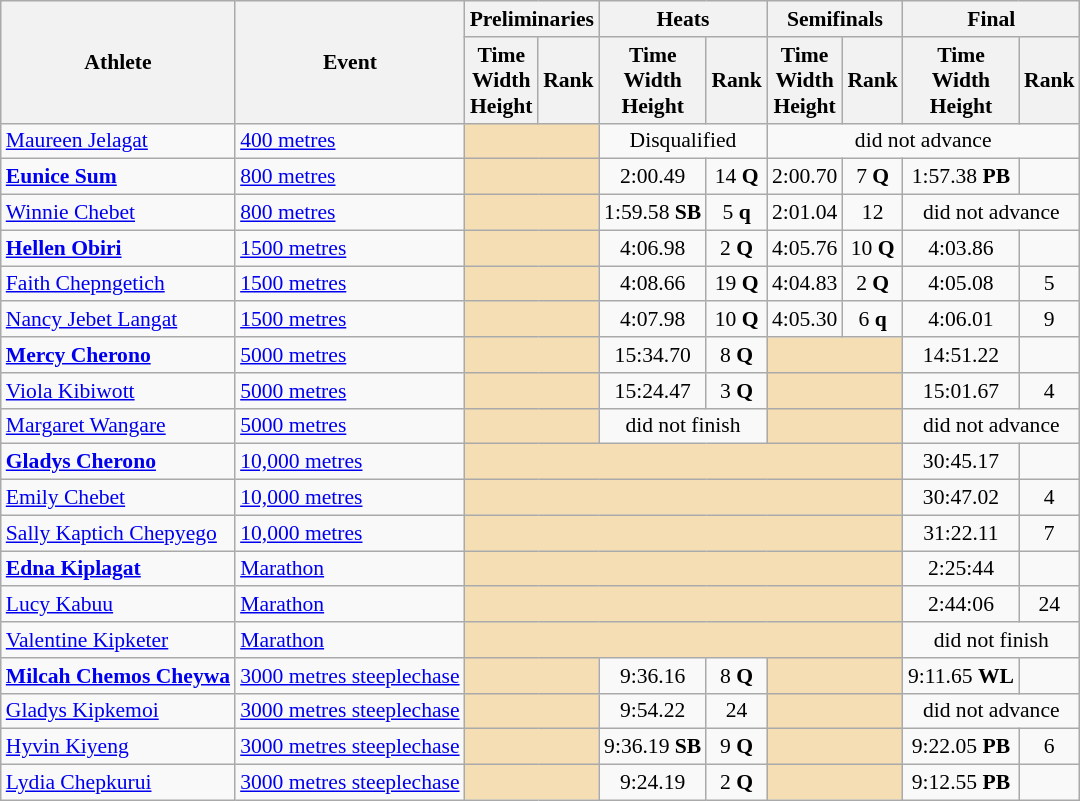<table class=wikitable style="font-size:90%;">
<tr>
<th rowspan="2">Athlete</th>
<th rowspan="2">Event</th>
<th colspan="2" style="border-right:single;">Preliminaries</th>
<th colspan="2" style="border-right:single;">Heats</th>
<th colspan="2" style="border-right:single;">Semifinals</th>
<th colspan="2" style="border-right:single;">Final</th>
</tr>
<tr>
<th>Time<br>Width<br>Height</th>
<th>Rank</th>
<th>Time<br>Width<br>Height</th>
<th>Rank</th>
<th>Time<br>Width<br>Height</th>
<th>Rank</th>
<th>Time<br>Width<br>Height</th>
<th>Rank</th>
</tr>
<tr style="border-top: single;">
<td><a href='#'>Maureen Jelagat</a></td>
<td><a href='#'>400 metres</a></td>
<td colspan= 2 bgcolor="wheat"></td>
<td align=center colspan=2>Disqualified</td>
<td align=center colspan=4>did not advance</td>
</tr>
<tr style="border-top: single;">
<td><strong><a href='#'>Eunice Sum</a></strong></td>
<td><a href='#'>800 metres</a></td>
<td colspan= 2 bgcolor="wheat"></td>
<td align=center>2:00.49</td>
<td align=center>14 <strong>Q</strong></td>
<td align=center>2:00.70</td>
<td align=center>7 <strong>Q</strong></td>
<td align=center>1:57.38 <strong>PB</strong></td>
<td align=center></td>
</tr>
<tr>
<td><a href='#'>Winnie Chebet</a></td>
<td><a href='#'>800 metres</a></td>
<td colspan= 2 bgcolor="wheat"></td>
<td align=center>1:59.58 <strong>SB</strong></td>
<td align=center>5 <strong>q</strong></td>
<td align=center>2:01.04</td>
<td align=center>12</td>
<td align=center colspan=2>did not advance</td>
</tr>
<tr style="border-top: single;">
<td><strong><a href='#'>Hellen Obiri</a></strong></td>
<td><a href='#'>1500 metres</a></td>
<td colspan= 2 bgcolor="wheat"></td>
<td align=center>4:06.98</td>
<td align=center>2 <strong>Q</strong></td>
<td align=center>4:05.76</td>
<td align=center>10 <strong>Q</strong></td>
<td align=center>4:03.86</td>
<td align=center></td>
</tr>
<tr>
<td><a href='#'>Faith Chepngetich</a></td>
<td><a href='#'>1500 metres</a></td>
<td colspan= 2 bgcolor="wheat"></td>
<td align=center>4:08.66</td>
<td align=center>19 <strong>Q</strong></td>
<td align=center>4:04.83</td>
<td align=center>2 <strong>Q</strong></td>
<td align=center>4:05.08</td>
<td align=center>5</td>
</tr>
<tr>
<td><a href='#'>Nancy Jebet Langat</a></td>
<td><a href='#'>1500 metres</a></td>
<td colspan= 2 bgcolor="wheat"></td>
<td align=center>4:07.98</td>
<td align=center>10 <strong>Q</strong></td>
<td align=center>4:05.30</td>
<td align=center>6 <strong>q</strong></td>
<td align=center>4:06.01</td>
<td align=center>9</td>
</tr>
<tr style="border-top: single;">
<td><strong><a href='#'>Mercy Cherono</a></strong></td>
<td><a href='#'>5000 metres</a></td>
<td colspan=2 bgcolor="wheat"></td>
<td align=center>15:34.70</td>
<td align=center>8 <strong>Q</strong></td>
<td colspan=2 bgcolor="wheat"></td>
<td align=center>14:51.22</td>
<td align=center></td>
</tr>
<tr>
<td><a href='#'>Viola Kibiwott</a></td>
<td><a href='#'>5000 metres</a></td>
<td colspan=2 bgcolor="wheat"></td>
<td align=center>15:24.47</td>
<td align=center>3 <strong>Q</strong></td>
<td colspan=2 bgcolor="wheat"></td>
<td align=center>15:01.67</td>
<td align=center>4</td>
</tr>
<tr>
<td><a href='#'>Margaret Wangare</a></td>
<td><a href='#'>5000 metres</a></td>
<td colspan=2 bgcolor="wheat"></td>
<td align=center colspan=2>did not finish</td>
<td colspan=2 bgcolor="wheat"></td>
<td align=center colspan=2>did not advance</td>
</tr>
<tr style="border-top: single;">
<td><strong><a href='#'>Gladys Cherono</a></strong></td>
<td><a href='#'>10,000 metres</a></td>
<td colspan= 6 bgcolor="wheat"></td>
<td align=center>30:45.17</td>
<td align=center></td>
</tr>
<tr>
<td><a href='#'>Emily Chebet</a></td>
<td><a href='#'>10,000 metres</a></td>
<td colspan= 6 bgcolor="wheat"></td>
<td align=center>30:47.02</td>
<td align=center>4</td>
</tr>
<tr>
<td><a href='#'>Sally Kaptich Chepyego</a></td>
<td><a href='#'>10,000 metres</a></td>
<td colspan= 6 bgcolor="wheat"></td>
<td align=center>31:22.11</td>
<td align=center>7</td>
</tr>
<tr style="border-top: single;">
<td><strong><a href='#'>Edna Kiplagat</a></strong></td>
<td><a href='#'>Marathon</a></td>
<td colspan= 6 bgcolor="wheat"></td>
<td align=center>2:25:44</td>
<td align=center></td>
</tr>
<tr>
<td><a href='#'>Lucy Kabuu</a></td>
<td><a href='#'>Marathon</a></td>
<td colspan= 6 bgcolor="wheat"></td>
<td align=center>2:44:06</td>
<td align=center>24</td>
</tr>
<tr>
<td><a href='#'>Valentine Kipketer</a></td>
<td><a href='#'>Marathon</a></td>
<td colspan= 6 bgcolor="wheat"></td>
<td align=center colspan=2>did not finish</td>
</tr>
<tr style="border-top: single;">
<td><strong><a href='#'>Milcah Chemos Cheywa</a></strong></td>
<td><a href='#'>3000 metres steeplechase</a></td>
<td colspan=2 bgcolor="wheat"></td>
<td align=center>9:36.16</td>
<td align=center>8 <strong>Q</strong></td>
<td colspan=2 bgcolor="wheat"></td>
<td align=center>9:11.65 <strong>WL</strong></td>
<td align=center></td>
</tr>
<tr>
<td><a href='#'>Gladys Kipkemoi</a></td>
<td><a href='#'>3000 metres steeplechase</a></td>
<td colspan=2 bgcolor="wheat"></td>
<td align=center>9:54.22</td>
<td align=center>24</td>
<td colspan=2 bgcolor="wheat"></td>
<td align=center colspan=2>did not advance</td>
</tr>
<tr>
<td><a href='#'>Hyvin Kiyeng</a></td>
<td><a href='#'>3000 metres steeplechase</a></td>
<td colspan=2 bgcolor="wheat"></td>
<td align=center>9:36.19 <strong>SB</strong></td>
<td align=center>9 <strong>Q</strong></td>
<td colspan=2 bgcolor="wheat"></td>
<td align=center>9:22.05 <strong>PB</strong></td>
<td align=center>6</td>
</tr>
<tr>
<td><a href='#'>Lydia Chepkurui</a></td>
<td><a href='#'>3000 metres steeplechase</a></td>
<td colspan=2 bgcolor="wheat"></td>
<td align=center>9:24.19</td>
<td align=center>2 <strong>Q</strong></td>
<td colspan=2 bgcolor="wheat"></td>
<td align=center>9:12.55 <strong>PB</strong></td>
<td align=center></td>
</tr>
</table>
